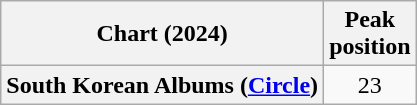<table class="wikitable plainrowheaders" style="text-align:center">
<tr>
<th scope="col">Chart (2024)</th>
<th scope="col">Peak<br>position</th>
</tr>
<tr>
<th scope="row">South Korean Albums (<a href='#'>Circle</a>)</th>
<td>23</td>
</tr>
</table>
